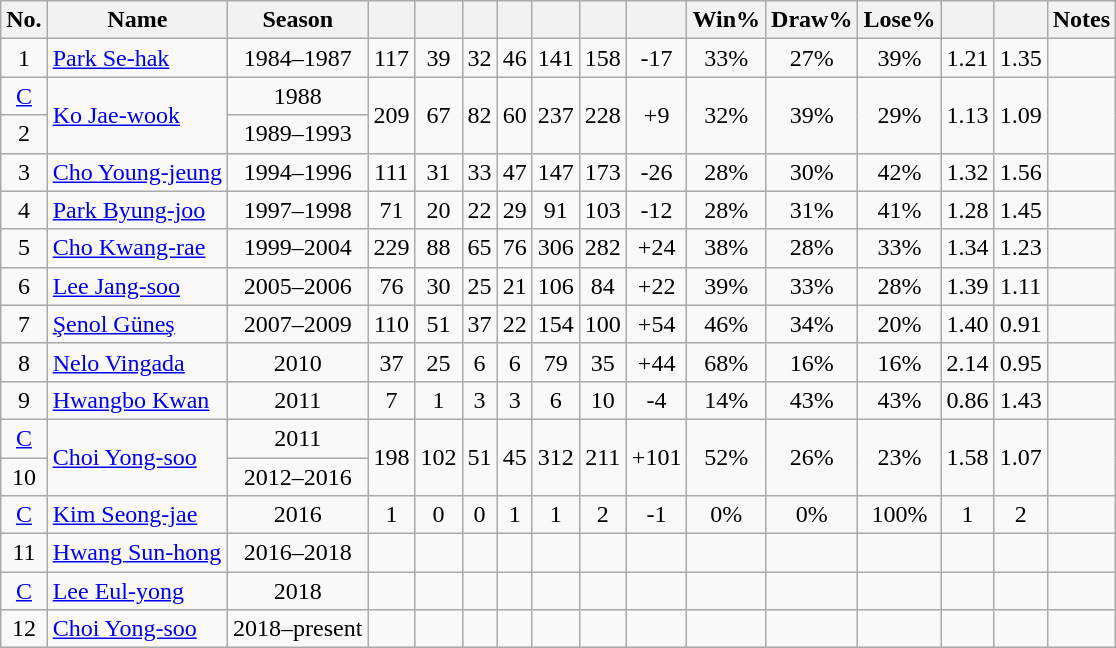<table class="wikitable sortable" style="text-align:center">
<tr>
<th>No.</th>
<th>Name</th>
<th>Season</th>
<th></th>
<th></th>
<th></th>
<th></th>
<th></th>
<th></th>
<th></th>
<th>Win%</th>
<th>Draw%</th>
<th>Lose%</th>
<th></th>
<th></th>
<th>Notes</th>
</tr>
<tr>
<td>1</td>
<td align=left> <a href='#'>Park Se-hak</a></td>
<td>1984–1987</td>
<td>117</td>
<td>39</td>
<td>32</td>
<td>46</td>
<td>141</td>
<td>158</td>
<td>-17</td>
<td>33%</td>
<td>27%</td>
<td>39%</td>
<td>1.21</td>
<td>1.35</td>
<td></td>
</tr>
<tr>
<td><a href='#'>C</a></td>
<td rowspan="2" align=left> <a href='#'>Ko Jae-wook</a></td>
<td>1988</td>
<td rowspan="2">209</td>
<td rowspan="2">67</td>
<td rowspan="2">82</td>
<td rowspan="2">60</td>
<td rowspan="2">237</td>
<td rowspan="2">228</td>
<td rowspan="2">+9</td>
<td rowspan="2">32%</td>
<td rowspan="2">39%</td>
<td rowspan="2">29%</td>
<td rowspan="2">1.13</td>
<td rowspan="2">1.09</td>
<td rowspan="2"></td>
</tr>
<tr>
<td>2</td>
<td>1989–1993</td>
</tr>
<tr>
<td>3</td>
<td align=left> <a href='#'>Cho Young-jeung</a></td>
<td>1994–1996</td>
<td>111</td>
<td>31</td>
<td>33</td>
<td>47</td>
<td>147</td>
<td>173</td>
<td>-26</td>
<td>28%</td>
<td>30%</td>
<td>42%</td>
<td>1.32</td>
<td>1.56</td>
<td></td>
</tr>
<tr>
<td>4</td>
<td align=left> <a href='#'>Park Byung-joo</a></td>
<td>1997–1998</td>
<td>71</td>
<td>20</td>
<td>22</td>
<td>29</td>
<td>91</td>
<td>103</td>
<td>-12</td>
<td>28%</td>
<td>31%</td>
<td>41%</td>
<td>1.28</td>
<td>1.45</td>
<td></td>
</tr>
<tr>
<td>5</td>
<td align=left> <a href='#'>Cho Kwang-rae</a></td>
<td>1999–2004</td>
<td>229</td>
<td>88</td>
<td>65</td>
<td>76</td>
<td>306</td>
<td>282</td>
<td>+24</td>
<td>38%</td>
<td>28%</td>
<td>33%</td>
<td>1.34</td>
<td>1.23</td>
<td></td>
</tr>
<tr>
<td>6</td>
<td align=left> <a href='#'>Lee Jang-soo</a></td>
<td>2005–2006</td>
<td>76</td>
<td>30</td>
<td>25</td>
<td>21</td>
<td>106</td>
<td>84</td>
<td>+22</td>
<td>39%</td>
<td>33%</td>
<td>28%</td>
<td>1.39</td>
<td>1.11</td>
<td></td>
</tr>
<tr>
<td>7</td>
<td align=left> <a href='#'>Şenol Güneş</a></td>
<td>2007–2009</td>
<td>110</td>
<td>51</td>
<td>37</td>
<td>22</td>
<td>154</td>
<td>100</td>
<td>+54</td>
<td>46%</td>
<td>34%</td>
<td>20%</td>
<td>1.40</td>
<td>0.91</td>
<td></td>
</tr>
<tr>
<td>8</td>
<td align=left> <a href='#'>Nelo Vingada</a></td>
<td>2010</td>
<td>37</td>
<td>25</td>
<td>6</td>
<td>6</td>
<td>79</td>
<td>35</td>
<td>+44</td>
<td>68%</td>
<td>16%</td>
<td>16%</td>
<td>2.14</td>
<td>0.95</td>
<td></td>
</tr>
<tr>
<td>9</td>
<td align=left> <a href='#'>Hwangbo Kwan</a></td>
<td>2011</td>
<td>7</td>
<td>1</td>
<td>3</td>
<td>3</td>
<td>6</td>
<td>10</td>
<td>-4</td>
<td>14%</td>
<td>43%</td>
<td>43%</td>
<td>0.86</td>
<td>1.43</td>
<td></td>
</tr>
<tr>
<td><a href='#'>C</a></td>
<td rowspan="2" align=left> <a href='#'>Choi Yong-soo</a></td>
<td>2011</td>
<td rowspan="2">198</td>
<td rowspan="2">102</td>
<td rowspan="2">51</td>
<td rowspan="2">45</td>
<td rowspan="2">312</td>
<td rowspan="2">211</td>
<td rowspan="2">+101</td>
<td rowspan="2">52%</td>
<td rowspan="2">26%</td>
<td rowspan="2">23%</td>
<td rowspan="2">1.58</td>
<td rowspan="2">1.07</td>
<td rowspan="2"></td>
</tr>
<tr>
<td>10</td>
<td>2012–2016</td>
</tr>
<tr>
<td><a href='#'>C</a></td>
<td align=left> <a href='#'>Kim Seong-jae</a></td>
<td>2016</td>
<td>1</td>
<td>0</td>
<td>0</td>
<td>1</td>
<td>1</td>
<td>2</td>
<td>-1</td>
<td>0%</td>
<td>0%</td>
<td>100%</td>
<td>1</td>
<td>2</td>
<td></td>
</tr>
<tr>
<td>11</td>
<td align=left> <a href='#'>Hwang Sun-hong</a></td>
<td>2016–2018</td>
<td></td>
<td></td>
<td></td>
<td></td>
<td></td>
<td></td>
<td></td>
<td></td>
<td></td>
<td></td>
<td></td>
<td></td>
<td></td>
</tr>
<tr>
<td><a href='#'>C</a></td>
<td align=left> <a href='#'>Lee Eul-yong</a></td>
<td>2018</td>
<td></td>
<td></td>
<td></td>
<td></td>
<td></td>
<td></td>
<td></td>
<td></td>
<td></td>
<td></td>
<td></td>
<td></td>
<td></td>
</tr>
<tr>
<td>12</td>
<td align=left> <a href='#'>Choi Yong-soo</a></td>
<td>2018–present</td>
<td></td>
<td></td>
<td></td>
<td></td>
<td></td>
<td></td>
<td></td>
<td></td>
<td></td>
<td></td>
<td></td>
<td></td>
<td></td>
</tr>
</table>
